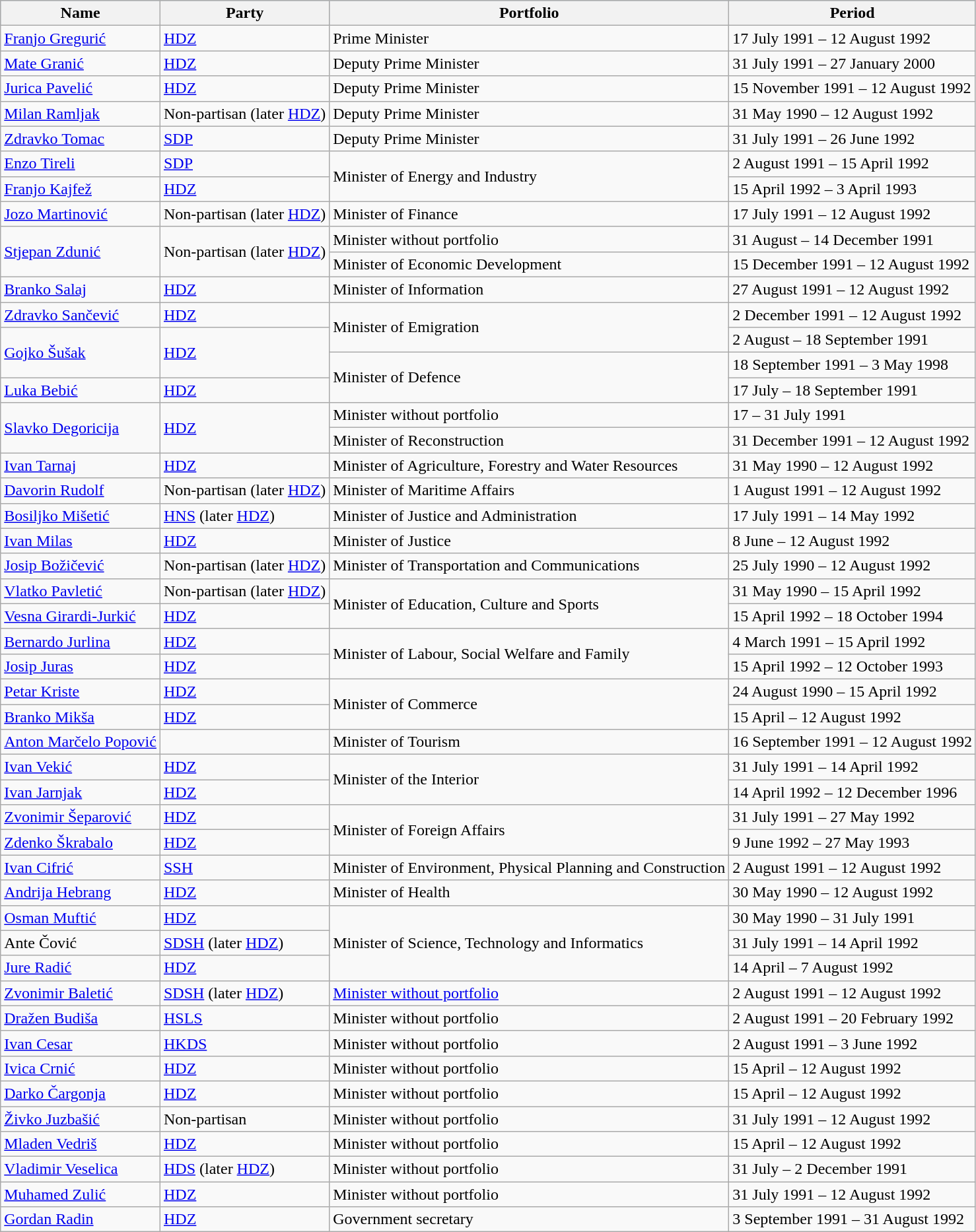<table class="wikitable" border="1">
<tr align="center" bgcolor="lightsteelblue">
<th>Name</th>
<th>Party</th>
<th>Portfolio</th>
<th>Period</th>
</tr>
<tr>
<td><a href='#'>Franjo Gregurić</a></td>
<td><a href='#'>HDZ</a></td>
<td>Prime Minister</td>
<td>17 July 1991 – 12 August 1992</td>
</tr>
<tr>
<td><a href='#'>Mate Granić</a></td>
<td><a href='#'>HDZ</a></td>
<td>Deputy Prime Minister</td>
<td>31 July 1991 – 27 January 2000</td>
</tr>
<tr>
<td><a href='#'>Jurica Pavelić</a></td>
<td><a href='#'>HDZ</a></td>
<td>Deputy Prime Minister</td>
<td>15 November 1991 – 12 August 1992</td>
</tr>
<tr>
<td><a href='#'>Milan Ramljak</a></td>
<td>Non-partisan (later <a href='#'>HDZ</a>)</td>
<td>Deputy Prime Minister</td>
<td>31 May 1990 – 12 August 1992</td>
</tr>
<tr>
<td><a href='#'>Zdravko Tomac</a></td>
<td><a href='#'>SDP</a></td>
<td>Deputy Prime Minister</td>
<td>31 July 1991 – 26 June 1992</td>
</tr>
<tr>
<td><a href='#'>Enzo Tireli</a></td>
<td><a href='#'>SDP</a></td>
<td rowspan="2">Minister of Energy and Industry</td>
<td>2 August 1991 – 15 April 1992</td>
</tr>
<tr>
<td><a href='#'>Franjo Kajfež</a></td>
<td><a href='#'>HDZ</a></td>
<td>15 April 1992 – 3 April 1993</td>
</tr>
<tr>
<td><a href='#'>Jozo Martinović</a></td>
<td>Non-partisan (later <a href='#'>HDZ</a>)</td>
<td>Minister of Finance</td>
<td>17 July 1991 – 12 August 1992</td>
</tr>
<tr>
<td rowspan="2"><a href='#'>Stjepan Zdunić</a></td>
<td rowspan="2">Non-partisan (later <a href='#'>HDZ</a>)</td>
<td>Minister without portfolio</td>
<td>31 August – 14 December 1991</td>
</tr>
<tr>
<td>Minister of Economic Development</td>
<td>15 December 1991 – 12 August 1992</td>
</tr>
<tr>
<td><a href='#'>Branko Salaj</a></td>
<td><a href='#'>HDZ</a></td>
<td>Minister of Information</td>
<td>27 August 1991 – 12 August 1992</td>
</tr>
<tr>
<td><a href='#'>Zdravko Sančević</a></td>
<td><a href='#'>HDZ</a></td>
<td rowspan="2">Minister of Emigration</td>
<td>2 December 1991 – 12 August 1992</td>
</tr>
<tr>
<td rowspan="2"><a href='#'>Gojko Šušak</a></td>
<td rowspan="2"><a href='#'>HDZ</a></td>
<td>2 August – 18 September 1991</td>
</tr>
<tr>
<td rowspan="2">Minister of Defence</td>
<td>18 September 1991 – 3 May 1998</td>
</tr>
<tr>
<td><a href='#'>Luka Bebić</a></td>
<td><a href='#'>HDZ</a></td>
<td>17 July – 18 September 1991</td>
</tr>
<tr>
<td rowspan="2"><a href='#'>Slavko Degoricija</a></td>
<td rowspan="2"><a href='#'>HDZ</a></td>
<td>Minister without portfolio</td>
<td>17 – 31 July 1991</td>
</tr>
<tr>
<td>Minister of Reconstruction</td>
<td>31 December 1991 – 12 August 1992</td>
</tr>
<tr>
<td><a href='#'>Ivan Tarnaj</a></td>
<td><a href='#'>HDZ</a></td>
<td>Minister of Agriculture, Forestry and Water Resources</td>
<td>31 May 1990 – 12 August 1992</td>
</tr>
<tr>
<td><a href='#'>Davorin Rudolf</a></td>
<td>Non-partisan (later <a href='#'>HDZ</a>)</td>
<td>Minister of Maritime Affairs</td>
<td>1 August 1991 – 12 August 1992</td>
</tr>
<tr>
<td><a href='#'>Bosiljko Mišetić</a></td>
<td><a href='#'>HNS</a> (later <a href='#'>HDZ</a>)</td>
<td>Minister of Justice and Administration</td>
<td>17 July 1991 – 14 May 1992</td>
</tr>
<tr>
<td><a href='#'>Ivan Milas</a></td>
<td><a href='#'>HDZ</a></td>
<td>Minister of Justice</td>
<td>8 June – 12 August 1992</td>
</tr>
<tr>
<td><a href='#'>Josip Božičević</a></td>
<td>Non-partisan (later <a href='#'>HDZ</a>)</td>
<td>Minister of Transportation and Communications</td>
<td>25 July 1990 – 12 August 1992</td>
</tr>
<tr>
<td><a href='#'>Vlatko Pavletić</a></td>
<td>Non-partisan (later <a href='#'>HDZ</a>)</td>
<td rowspan="2">Minister of Education, Culture and Sports</td>
<td>31 May 1990 – 15 April 1992</td>
</tr>
<tr>
<td><a href='#'>Vesna Girardi-Jurkić</a></td>
<td><a href='#'>HDZ</a></td>
<td>15 April 1992 – 18 October 1994</td>
</tr>
<tr>
<td><a href='#'>Bernardo Jurlina</a></td>
<td><a href='#'>HDZ</a></td>
<td rowspan="2">Minister of Labour, Social Welfare and Family</td>
<td>4 March 1991 – 15 April 1992</td>
</tr>
<tr>
<td><a href='#'>Josip Juras</a></td>
<td><a href='#'>HDZ</a></td>
<td>15 April 1992 – 12 October 1993</td>
</tr>
<tr>
<td><a href='#'>Petar Kriste</a></td>
<td><a href='#'>HDZ</a></td>
<td rowspan="2">Minister of Commerce</td>
<td>24 August 1990 – 15 April 1992</td>
</tr>
<tr>
<td><a href='#'>Branko Mikša</a></td>
<td><a href='#'>HDZ</a></td>
<td>15 April – 12 August 1992</td>
</tr>
<tr>
<td><a href='#'>Anton Marčelo Popović</a></td>
<td></td>
<td>Minister of Tourism</td>
<td>16 September 1991 – 12 August 1992</td>
</tr>
<tr>
<td><a href='#'>Ivan Vekić</a></td>
<td><a href='#'>HDZ</a></td>
<td rowspan="2">Minister of the Interior</td>
<td>31 July 1991 – 14 April 1992</td>
</tr>
<tr>
<td><a href='#'>Ivan Jarnjak</a></td>
<td><a href='#'>HDZ</a></td>
<td>14 April 1992 – 12 December 1996</td>
</tr>
<tr>
<td><a href='#'>Zvonimir Šeparović</a></td>
<td><a href='#'>HDZ</a></td>
<td rowspan="2">Minister of Foreign Affairs</td>
<td>31 July 1991 – 27 May 1992</td>
</tr>
<tr>
<td><a href='#'>Zdenko Škrabalo</a></td>
<td><a href='#'>HDZ</a></td>
<td>9 June 1992 – 27 May 1993</td>
</tr>
<tr>
<td><a href='#'>Ivan Cifrić</a></td>
<td><a href='#'>SSH</a></td>
<td>Minister of Environment, Physical Planning and Construction</td>
<td>2 August 1991 – 12 August 1992</td>
</tr>
<tr>
<td><a href='#'>Andrija Hebrang</a></td>
<td><a href='#'>HDZ</a></td>
<td>Minister of Health</td>
<td>30 May 1990 – 12 August 1992</td>
</tr>
<tr>
<td><a href='#'>Osman Muftić</a></td>
<td><a href='#'>HDZ</a></td>
<td rowspan="3">Minister of Science, Technology and Informatics</td>
<td>30 May 1990 – 31 July 1991</td>
</tr>
<tr>
<td>Ante Čović</td>
<td><a href='#'>SDSH</a> (later <a href='#'>HDZ</a>)</td>
<td>31 July 1991 – 14 April 1992</td>
</tr>
<tr>
<td><a href='#'>Jure Radić</a></td>
<td><a href='#'>HDZ</a></td>
<td>14 April – 7 August 1992</td>
</tr>
<tr>
<td><a href='#'>Zvonimir Baletić</a></td>
<td><a href='#'>SDSH</a> (later <a href='#'>HDZ</a>)</td>
<td><a href='#'>Minister without portfolio</a></td>
<td>2 August 1991 – 12 August 1992</td>
</tr>
<tr>
<td><a href='#'>Dražen Budiša</a></td>
<td><a href='#'>HSLS</a></td>
<td>Minister without portfolio</td>
<td>2 August 1991 – 20 February 1992</td>
</tr>
<tr>
<td><a href='#'>Ivan Cesar</a></td>
<td><a href='#'>HKDS</a></td>
<td>Minister without portfolio</td>
<td>2 August 1991 – 3 June 1992</td>
</tr>
<tr>
<td><a href='#'>Ivica Crnić</a></td>
<td><a href='#'>HDZ</a></td>
<td>Minister without portfolio</td>
<td>15 April – 12 August 1992</td>
</tr>
<tr>
<td><a href='#'>Darko Čargonja</a></td>
<td><a href='#'>HDZ</a></td>
<td>Minister without portfolio</td>
<td>15 April – 12 August 1992</td>
</tr>
<tr>
<td><a href='#'>Živko Juzbašić</a></td>
<td>Non-partisan</td>
<td>Minister without portfolio</td>
<td>31 July 1991 – 12 August 1992</td>
</tr>
<tr>
<td><a href='#'>Mladen Vedriš</a></td>
<td><a href='#'>HDZ</a></td>
<td>Minister without portfolio</td>
<td>15 April – 12 August 1992</td>
</tr>
<tr>
<td><a href='#'>Vladimir Veselica</a></td>
<td><a href='#'>HDS</a> (later <a href='#'>HDZ</a>)</td>
<td>Minister without portfolio</td>
<td>31 July – 2 December 1991</td>
</tr>
<tr>
<td><a href='#'>Muhamed Zulić</a></td>
<td><a href='#'>HDZ</a></td>
<td>Minister without portfolio</td>
<td>31 July 1991 – 12 August 1992</td>
</tr>
<tr>
<td><a href='#'>Gordan Radin</a></td>
<td><a href='#'>HDZ</a></td>
<td>Government secretary</td>
<td>3 September 1991 – 31 August 1992</td>
</tr>
</table>
